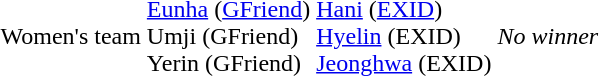<table>
<tr>
<td>Women's team</td>
<td><a href='#'>Eunha</a> (<a href='#'>GFriend</a>)<br>Umji (GFriend)<br>Yerin (GFriend)</td>
<td><a href='#'>Hani</a> (<a href='#'>EXID</a>)<br><a href='#'>Hyelin</a> (EXID)<br><a href='#'>Jeonghwa</a> (EXID)</td>
<td><em>No winner</em></td>
</tr>
</table>
